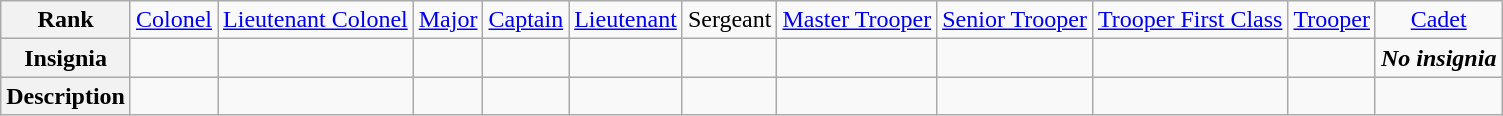<table class="wikitable">
<tr style="text-align:center;">
<th>Rank</th>
<td><a href='#'>Colonel</a></td>
<td><a href='#'>Lieutenant Colonel</a></td>
<td><a href='#'>Major</a></td>
<td><a href='#'>Captain</a></td>
<td><a href='#'>Lieutenant</a></td>
<td>Sergeant</td>
<td><a href='#'>Master Trooper</a></td>
<td><a href='#'>Senior Trooper</a></td>
<td><a href='#'>Trooper First Class</a></td>
<td><a href='#'>Trooper</a></td>
<td><a href='#'>Cadet</a></td>
</tr>
<tr style="text-align:center;">
<th>Insignia</th>
<td></td>
<td></td>
<td></td>
<td></td>
<td></td>
<td></td>
<td></td>
<td></td>
<td></td>
<td></td>
<td><strong><em>No insignia</em></strong></td>
</tr>
<tr style="text-align:center;">
<th>Description</th>
<td></td>
<td></td>
<td></td>
<td></td>
<td></td>
<td></td>
<td></td>
<td></td>
<td></td>
<td></td>
<td></td>
</tr>
</table>
